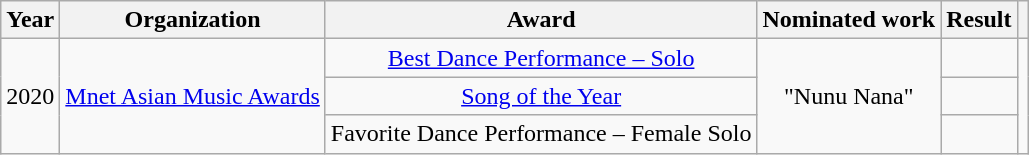<table class="wikitable">
<tr>
<th>Year</th>
<th>Organization</th>
<th>Award</th>
<th>Nominated work</th>
<th>Result</th>
<th></th>
</tr>
<tr>
<td align=center rowspan=3>2020</td>
<td align=center rowspan=3><a href='#'>Mnet Asian Music Awards</a></td>
<td align=center><a href='#'>Best Dance Performance – Solo</a></td>
<td rowspan="3" align=center>"Nunu Nana"</td>
<td></td>
<td align=center rowspan=3></td>
</tr>
<tr>
<td align=center><a href='#'>Song of the Year</a></td>
<td></td>
</tr>
<tr>
<td align=center>Favorite Dance Performance – Female Solo</td>
<td></td>
</tr>
</table>
